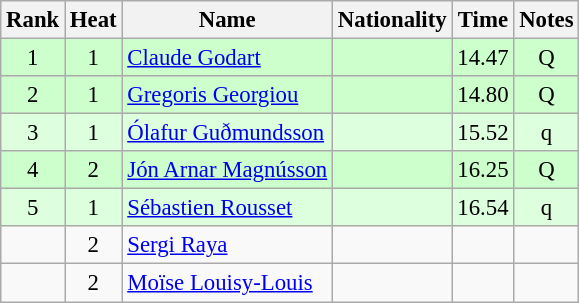<table class="wikitable sortable" style="text-align:center; font-size:95%">
<tr>
<th>Rank</th>
<th>Heat</th>
<th>Name</th>
<th>Nationality</th>
<th>Time</th>
<th>Notes</th>
</tr>
<tr bgcolor=ccffcc>
<td>1</td>
<td>1</td>
<td align=left><a href='#'>Claude Godart</a></td>
<td align=left></td>
<td>14.47</td>
<td>Q</td>
</tr>
<tr bgcolor=ccffcc>
<td>2</td>
<td>1</td>
<td align=left><a href='#'>Gregoris Georgiou</a></td>
<td align=left></td>
<td>14.80</td>
<td>Q</td>
</tr>
<tr bgcolor=ddffdd>
<td>3</td>
<td>1</td>
<td align=left><a href='#'>Ólafur Guðmundsson</a></td>
<td align=left></td>
<td>15.52</td>
<td>q</td>
</tr>
<tr bgcolor=ccffcc>
<td>4</td>
<td>2</td>
<td align=left><a href='#'>Jón Arnar Magnússon</a></td>
<td align=left></td>
<td>16.25</td>
<td>Q</td>
</tr>
<tr bgcolor=ddffdd>
<td>5</td>
<td>1</td>
<td align=left><a href='#'>Sébastien Rousset</a></td>
<td align=left></td>
<td>16.54</td>
<td>q</td>
</tr>
<tr>
<td></td>
<td>2</td>
<td align=left><a href='#'>Sergi Raya</a></td>
<td align=left></td>
<td></td>
<td></td>
</tr>
<tr>
<td></td>
<td>2</td>
<td align=left><a href='#'>Moïse Louisy-Louis</a></td>
<td align=left></td>
<td></td>
<td></td>
</tr>
</table>
